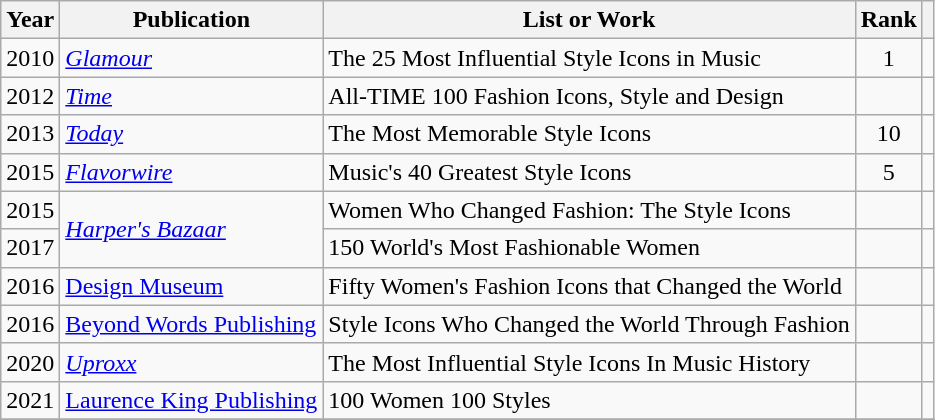<table class="wikitable plainrowheaders sortable">
<tr>
<th>Year</th>
<th>Publication</th>
<th>List or Work</th>
<th>Rank</th>
<th scope="col" class="unsortable"></th>
</tr>
<tr>
<td>2010</td>
<td><a href='#'><em>Glamour</em></a></td>
<td>The 25 Most Influential Style Icons in Music</td>
<td align="center">1</td>
<td align="center"></td>
</tr>
<tr>
<td>2012</td>
<td><a href='#'><em>Time</em></a></td>
<td>All-TIME 100 Fashion Icons, Style and Design</td>
<td></td>
<td align="center"></td>
</tr>
<tr>
<td>2013</td>
<td><a href='#'><em>Today</em></a></td>
<td>The Most Memorable Style Icons</td>
<td align="center">10</td>
<td align="center"></td>
</tr>
<tr>
<td>2015</td>
<td><em><a href='#'>Flavorwire</a></em></td>
<td>Music's 40 Greatest Style Icons</td>
<td align="center">5</td>
<td align="center"></td>
</tr>
<tr>
<td>2015</td>
<td rowspan="2"><em><a href='#'>Harper's Bazaar</a></em></td>
<td>Women Who Changed Fashion: The Style Icons</td>
<td></td>
<td align="center"></td>
</tr>
<tr>
<td>2017</td>
<td>150 World's Most Fashionable Women</td>
<td></td>
<td align="center"></td>
</tr>
<tr>
<td>2016</td>
<td><a href='#'>Design Museum</a></td>
<td>Fifty Women's Fashion Icons that Changed the World</td>
<td></td>
<td align="center"></td>
</tr>
<tr>
<td>2016</td>
<td><a href='#'>Beyond Words Publishing</a></td>
<td>Style Icons Who Changed the World Through Fashion</td>
<td></td>
<td align="center"></td>
</tr>
<tr>
<td>2020</td>
<td><em><a href='#'>Uproxx</a></em></td>
<td>The Most Influential Style Icons In Music History</td>
<td></td>
<td align="center"></td>
</tr>
<tr>
<td>2021</td>
<td><a href='#'>Laurence King Publishing</a></td>
<td>100 Women 100 Styles<br></td>
<td></td>
<td align="center"></td>
</tr>
<tr>
</tr>
</table>
